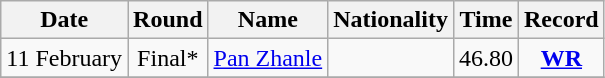<table class="wikitable" style="text-align:center">
<tr>
<th>Date</th>
<th>Round</th>
<th>Name</th>
<th>Nationality</th>
<th>Time</th>
<th>Record</th>
</tr>
<tr>
<td>11 February</td>
<td>Final*</td>
<td align="left"><a href='#'>Pan Zhanle</a></td>
<td align="left"></td>
<td>46.80</td>
<td><strong><a href='#'>WR</a></strong></td>
</tr>
<tr>
</tr>
</table>
